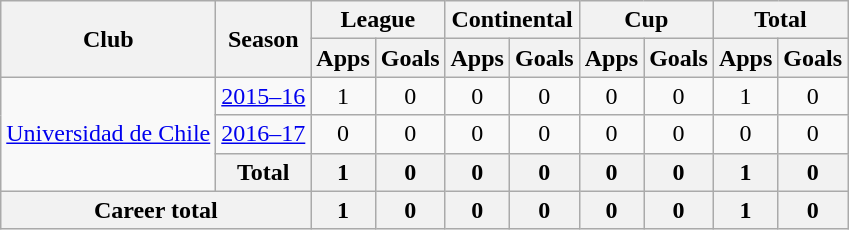<table class="wikitable" style="text-align: center;">
<tr>
<th rowspan="2">Club</th>
<th rowspan="2">Season</th>
<th colspan="2">League</th>
<th colspan="2">Continental</th>
<th colspan="2">Cup</th>
<th colspan="2">Total</th>
</tr>
<tr>
<th>Apps</th>
<th>Goals</th>
<th>Apps</th>
<th>Goals</th>
<th>Apps</th>
<th>Goals</th>
<th>Apps</th>
<th>Goals</th>
</tr>
<tr>
<td rowspan="3"><a href='#'>Universidad de Chile</a></td>
<td><a href='#'>2015–16</a></td>
<td>1</td>
<td>0</td>
<td>0</td>
<td>0</td>
<td>0</td>
<td>0</td>
<td>1</td>
<td>0</td>
</tr>
<tr>
<td><a href='#'>2016–17</a></td>
<td>0</td>
<td>0</td>
<td>0</td>
<td>0</td>
<td>0</td>
<td>0</td>
<td>0</td>
<td>0</td>
</tr>
<tr>
<th>Total</th>
<th>1</th>
<th>0</th>
<th>0</th>
<th>0</th>
<th>0</th>
<th>0</th>
<th>1</th>
<th>0</th>
</tr>
<tr>
<th colspan="2">Career total</th>
<th>1</th>
<th>0</th>
<th>0</th>
<th>0</th>
<th>0</th>
<th>0</th>
<th>1</th>
<th>0</th>
</tr>
</table>
